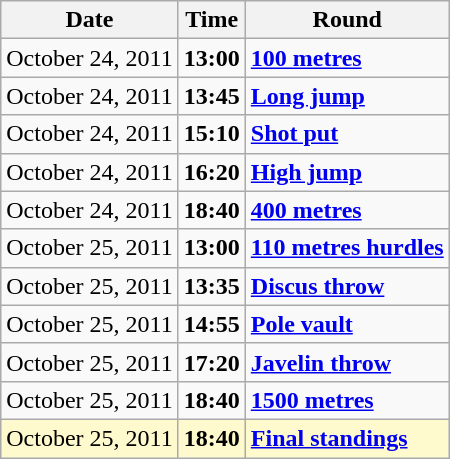<table class="wikitable">
<tr>
<th>Date</th>
<th>Time</th>
<th>Round</th>
</tr>
<tr>
<td>October 24, 2011</td>
<td><strong>13:00</strong></td>
<td><strong><a href='#'>100 metres</a></strong></td>
</tr>
<tr>
<td>October 24, 2011</td>
<td><strong>13:45</strong></td>
<td><strong><a href='#'>Long jump</a></strong></td>
</tr>
<tr>
<td>October 24, 2011</td>
<td><strong>15:10</strong></td>
<td><strong><a href='#'>Shot put</a></strong></td>
</tr>
<tr>
<td>October 24, 2011</td>
<td><strong>16:20</strong></td>
<td><strong><a href='#'>High jump</a></strong></td>
</tr>
<tr>
<td>October 24, 2011</td>
<td><strong>18:40</strong></td>
<td><strong><a href='#'>400 metres</a></strong></td>
</tr>
<tr>
<td>October 25, 2011</td>
<td><strong>13:00</strong></td>
<td><strong><a href='#'>110 metres hurdles</a></strong></td>
</tr>
<tr>
<td>October 25, 2011</td>
<td><strong>13:35</strong></td>
<td><strong><a href='#'>Discus throw</a></strong></td>
</tr>
<tr>
<td>October 25, 2011</td>
<td><strong>14:55</strong></td>
<td><strong><a href='#'>Pole vault</a></strong></td>
</tr>
<tr>
<td>October 25, 2011</td>
<td><strong>17:20</strong></td>
<td><strong><a href='#'>Javelin throw</a></strong></td>
</tr>
<tr>
<td>October 25, 2011</td>
<td><strong>18:40</strong></td>
<td><strong><a href='#'>1500 metres</a></strong></td>
</tr>
<tr style=background:lemonchiffon>
<td>October 25, 2011</td>
<td><strong>18:40</strong></td>
<td><strong><a href='#'>Final standings</a></strong></td>
</tr>
</table>
